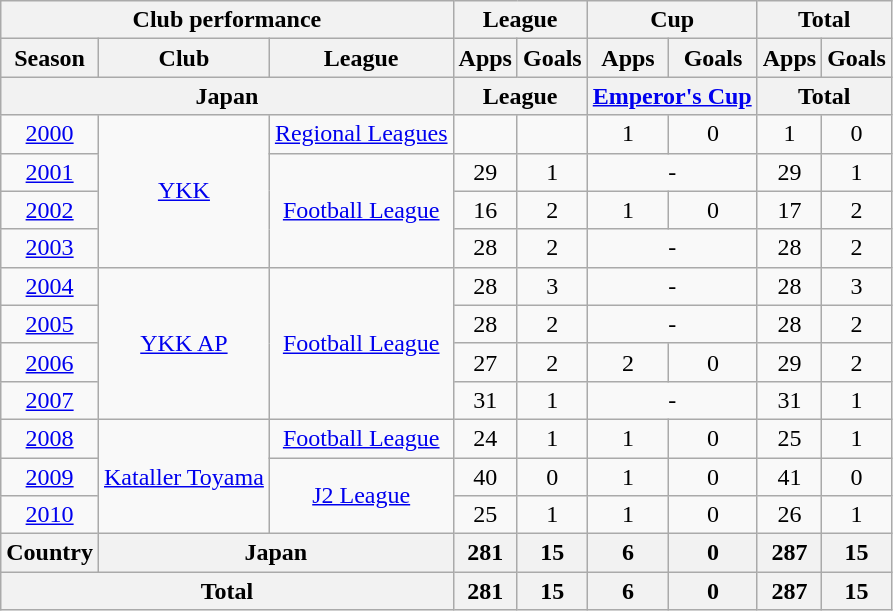<table class="wikitable" style="text-align:center;">
<tr>
<th colspan=3>Club performance</th>
<th colspan=2>League</th>
<th colspan=2>Cup</th>
<th colspan=2>Total</th>
</tr>
<tr>
<th>Season</th>
<th>Club</th>
<th>League</th>
<th>Apps</th>
<th>Goals</th>
<th>Apps</th>
<th>Goals</th>
<th>Apps</th>
<th>Goals</th>
</tr>
<tr>
<th colspan=3>Japan</th>
<th colspan=2>League</th>
<th colspan=2><a href='#'>Emperor's Cup</a></th>
<th colspan=2>Total</th>
</tr>
<tr>
<td><a href='#'>2000</a></td>
<td rowspan="4"><a href='#'>YKK</a></td>
<td><a href='#'>Regional Leagues</a></td>
<td></td>
<td></td>
<td>1</td>
<td>0</td>
<td>1</td>
<td>0</td>
</tr>
<tr>
<td><a href='#'>2001</a></td>
<td rowspan="3"><a href='#'>Football League</a></td>
<td>29</td>
<td>1</td>
<td colspan="2">-</td>
<td>29</td>
<td>1</td>
</tr>
<tr>
<td><a href='#'>2002</a></td>
<td>16</td>
<td>2</td>
<td>1</td>
<td>0</td>
<td>17</td>
<td>2</td>
</tr>
<tr>
<td><a href='#'>2003</a></td>
<td>28</td>
<td>2</td>
<td colspan="2">-</td>
<td>28</td>
<td>2</td>
</tr>
<tr>
<td><a href='#'>2004</a></td>
<td rowspan="4"><a href='#'>YKK AP</a></td>
<td rowspan="4"><a href='#'>Football League</a></td>
<td>28</td>
<td>3</td>
<td colspan="2">-</td>
<td>28</td>
<td>3</td>
</tr>
<tr>
<td><a href='#'>2005</a></td>
<td>28</td>
<td>2</td>
<td colspan="2">-</td>
<td>28</td>
<td>2</td>
</tr>
<tr>
<td><a href='#'>2006</a></td>
<td>27</td>
<td>2</td>
<td>2</td>
<td>0</td>
<td>29</td>
<td>2</td>
</tr>
<tr>
<td><a href='#'>2007</a></td>
<td>31</td>
<td>1</td>
<td colspan="2">-</td>
<td>31</td>
<td>1</td>
</tr>
<tr>
<td><a href='#'>2008</a></td>
<td rowspan="3"><a href='#'>Kataller Toyama</a></td>
<td><a href='#'>Football League</a></td>
<td>24</td>
<td>1</td>
<td>1</td>
<td>0</td>
<td>25</td>
<td>1</td>
</tr>
<tr>
<td><a href='#'>2009</a></td>
<td rowspan="2"><a href='#'>J2 League</a></td>
<td>40</td>
<td>0</td>
<td>1</td>
<td>0</td>
<td>41</td>
<td>0</td>
</tr>
<tr>
<td><a href='#'>2010</a></td>
<td>25</td>
<td>1</td>
<td>1</td>
<td>0</td>
<td>26</td>
<td>1</td>
</tr>
<tr>
<th rowspan=1>Country</th>
<th colspan=2>Japan</th>
<th>281</th>
<th>15</th>
<th>6</th>
<th>0</th>
<th>287</th>
<th>15</th>
</tr>
<tr>
<th colspan=3>Total</th>
<th>281</th>
<th>15</th>
<th>6</th>
<th>0</th>
<th>287</th>
<th>15</th>
</tr>
</table>
